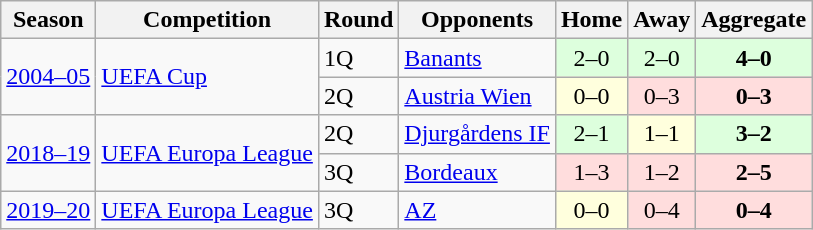<table class="wikitable" style="text-align:left">
<tr>
<th>Season</th>
<th>Competition</th>
<th>Round</th>
<th>Opponents</th>
<th>Home</th>
<th>Away</th>
<th>Aggregate</th>
</tr>
<tr>
<td rowspan="2"><a href='#'>2004–05</a></td>
<td rowspan="2"><a href='#'>UEFA Cup</a></td>
<td>1Q</td>
<td> <a href='#'>Banants</a></td>
<td style="text-align:center; background:#dfd;">2–0</td>
<td style="text-align:center; background:#dfd;">2–0</td>
<td style="text-align:center; background:#dfd;"><strong>4–0</strong></td>
</tr>
<tr>
<td>2Q</td>
<td> <a href='#'>Austria Wien</a></td>
<td style="text-align:center; background:#ffd;">0–0</td>
<td style="text-align:center; background:#fdd;">0–3</td>
<td style="text-align:center; background:#fdd;"><strong>0–3</strong></td>
</tr>
<tr>
<td rowspan="2"><a href='#'>2018–19</a></td>
<td rowspan="2"><a href='#'>UEFA Europa League</a></td>
<td>2Q</td>
<td> <a href='#'>Djurgårdens IF</a></td>
<td style="text-align:center; background:#dfd;">2–1 </td>
<td style="text-align:center; background:#ffd;">1–1</td>
<td style="text-align:center; background:#dfd;"><strong>3–2</strong></td>
</tr>
<tr>
<td>3Q</td>
<td>  <a href='#'>Bordeaux</a></td>
<td style="text-align:center; background:#fdd;">1–3</td>
<td style="text-align:center; background:#fdd;">1–2</td>
<td style="text-align:center; background:#fdd;"><strong>2–5</strong></td>
</tr>
<tr>
<td rowspan="1"><a href='#'>2019–20</a></td>
<td rowspan="1"><a href='#'>UEFA Europa League</a></td>
<td>3Q</td>
<td>  <a href='#'>AZ</a></td>
<td style="text-align:center; background:#ffd;">0–0</td>
<td style="text-align:center; background:#fdd;">0–4</td>
<td style="text-align:center; background:#fdd;"><strong>0–4</strong></td>
</tr>
</table>
